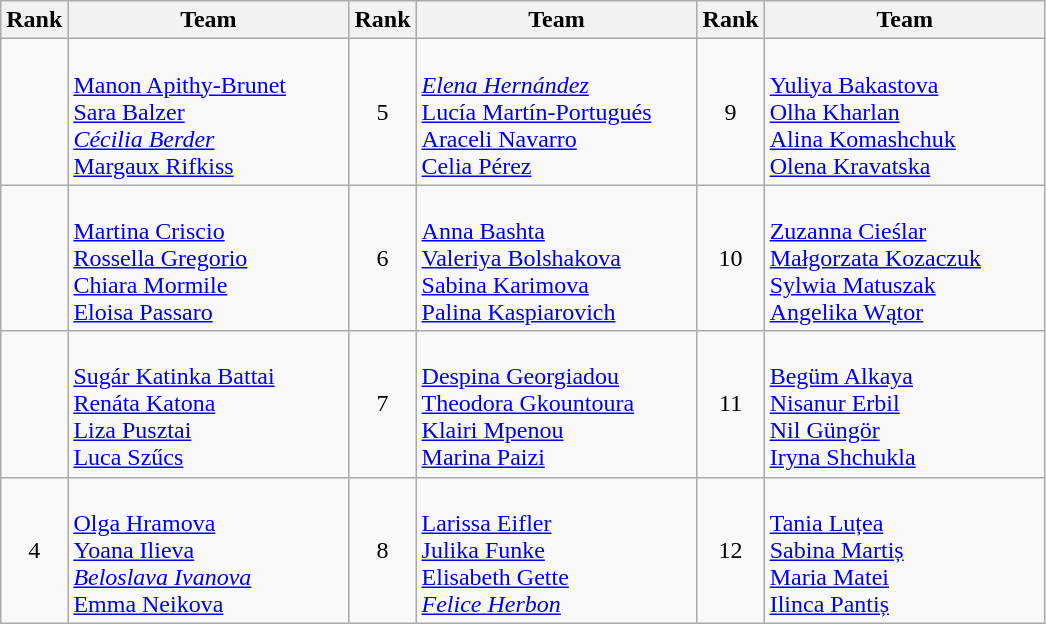<table class="wikitable" style="text-align: center;">
<tr>
<th width=30>Rank</th>
<th width=180>Team</th>
<th width=30>Rank</th>
<th width=180>Team</th>
<th width=30>Rank</th>
<th width=180>Team</th>
</tr>
<tr>
<td></td>
<td align=left><br><a href='#'>Manon Apithy-Brunet</a><br><a href='#'>Sara Balzer</a><br><em><a href='#'>Cécilia Berder</a></em><br><a href='#'>Margaux Rifkiss</a></td>
<td>5</td>
<td align=left><br><em><a href='#'>Elena Hernández</a></em><br><a href='#'>Lucía Martín-Portugués</a><br><a href='#'>Araceli Navarro</a><br><a href='#'>Celia Pérez</a></td>
<td>9</td>
<td align=left><br><a href='#'>Yuliya Bakastova</a><br><a href='#'>Olha Kharlan</a><br><a href='#'>Alina Komashchuk</a><br><a href='#'>Olena Kravatska</a></td>
</tr>
<tr>
<td></td>
<td align=left><br><a href='#'>Martina Criscio</a><br><a href='#'>Rossella Gregorio</a><br><a href='#'>Chiara Mormile</a><br><a href='#'>Eloisa Passaro</a></td>
<td>6</td>
<td align=left><br><a href='#'>Anna Bashta</a><br><a href='#'>Valeriya Bolshakova</a><br><a href='#'>Sabina Karimova</a><br><a href='#'>Palina Kaspiarovich</a></td>
<td>10</td>
<td align=left><br><a href='#'>Zuzanna Cieślar</a><br><a href='#'>Małgorzata Kozaczuk</a><br><a href='#'>Sylwia Matuszak</a><br><a href='#'>Angelika Wątor</a></td>
</tr>
<tr>
<td></td>
<td align=left><br><a href='#'>Sugár Katinka Battai</a><br><a href='#'>Renáta Katona</a><br><a href='#'>Liza Pusztai</a><br><a href='#'>Luca Szűcs</a></td>
<td>7</td>
<td align=left><br><a href='#'>Despina Georgiadou</a><br><a href='#'>Theodora Gkountoura</a><br><a href='#'>Klairi Mpenou</a><br><a href='#'>Marina Paizi</a></td>
<td>11</td>
<td align=left><br><a href='#'>Begüm Alkaya</a><br><a href='#'>Nisanur Erbil</a><br><a href='#'>Nil Güngör</a><br><a href='#'>Iryna Shchukla</a></td>
</tr>
<tr>
<td>4</td>
<td align=left><br><a href='#'>Olga Hramova</a><br><a href='#'>Yoana Ilieva</a><br><em><a href='#'>Beloslava Ivanova</a></em><br><a href='#'>Emma Neikova</a></td>
<td>8</td>
<td align=left><br><a href='#'>Larissa Eifler</a><br><a href='#'>Julika Funke</a><br><a href='#'>Elisabeth Gette</a><br><em><a href='#'>Felice Herbon</a></em></td>
<td>12</td>
<td align=left><br><a href='#'>Tania Luțea</a><br><a href='#'>Sabina Martiș</a><br><a href='#'>Maria Matei</a><br><a href='#'>Ilinca Pantiș</a></td>
</tr>
</table>
